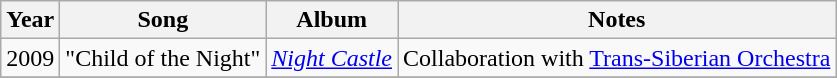<table class="wikitable" style="text-align:left;">
<tr>
<th>Year</th>
<th>Song</th>
<th>Album</th>
<th>Notes</th>
</tr>
<tr>
<td>2009</td>
<td>"Child of the Night"</td>
<td><em><a href='#'>Night Castle</a></em></td>
<td>Collaboration with <a href='#'>Trans-Siberian Orchestra</a></td>
</tr>
<tr>
</tr>
</table>
